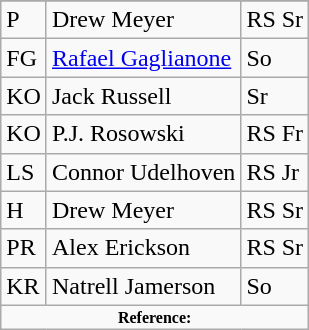<table class="wikitable">
<tr>
</tr>
<tr>
<td>P</td>
<td>Drew Meyer</td>
<td>RS Sr</td>
</tr>
<tr>
<td>FG</td>
<td><a href='#'>Rafael Gaglianone</a></td>
<td>So</td>
</tr>
<tr>
<td>KO</td>
<td>Jack Russell</td>
<td>Sr</td>
</tr>
<tr>
<td>KO</td>
<td>P.J. Rosowski</td>
<td>RS Fr</td>
</tr>
<tr>
<td>LS</td>
<td>Connor Udelhoven</td>
<td>RS Jr</td>
</tr>
<tr>
<td>H</td>
<td>Drew Meyer</td>
<td>RS Sr</td>
</tr>
<tr>
<td>PR</td>
<td>Alex Erickson</td>
<td>RS Sr</td>
</tr>
<tr>
<td>KR</td>
<td>Natrell Jamerson</td>
<td>So</td>
</tr>
<tr>
<td colspan="3"  style="font-size:8pt; text-align:center;"><strong>Reference:</strong></td>
</tr>
</table>
